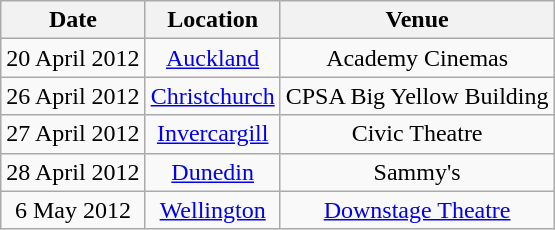<table class="wikitable" style="text-align:center;">
<tr ">
<th>Date</th>
<th>Location</th>
<th>Venue</th>
</tr>
<tr>
<td>20 April 2012</td>
<td><a href='#'>Auckland</a></td>
<td>Academy Cinemas</td>
</tr>
<tr>
<td>26 April 2012</td>
<td><a href='#'>Christchurch</a></td>
<td>CPSA Big Yellow Building</td>
</tr>
<tr>
<td>27 April 2012</td>
<td><a href='#'>Invercargill</a></td>
<td>Civic Theatre</td>
</tr>
<tr>
<td>28 April 2012</td>
<td><a href='#'>Dunedin</a></td>
<td>Sammy's</td>
</tr>
<tr>
<td>6 May 2012</td>
<td><a href='#'>Wellington</a></td>
<td><a href='#'>Downstage Theatre</a></td>
</tr>
</table>
